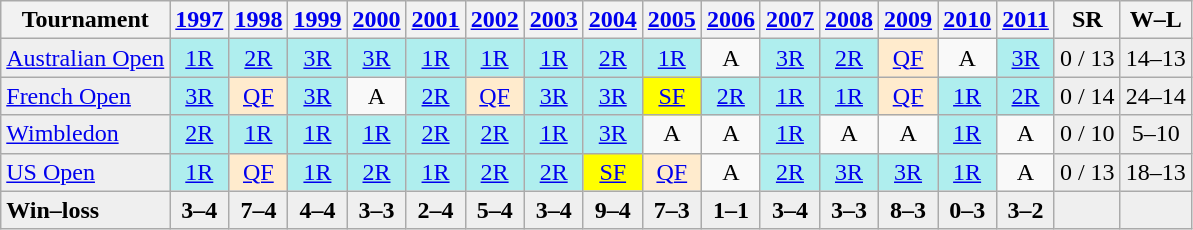<table class="wikitable" style=text-align:center;>
<tr>
<th>Tournament</th>
<th><a href='#'>1997</a></th>
<th><a href='#'>1998</a></th>
<th><a href='#'>1999</a></th>
<th><a href='#'>2000</a></th>
<th><a href='#'>2001</a></th>
<th><a href='#'>2002</a></th>
<th><a href='#'>2003</a></th>
<th><a href='#'>2004</a></th>
<th><a href='#'>2005</a></th>
<th><a href='#'>2006</a></th>
<th><a href='#'>2007</a></th>
<th><a href='#'>2008</a></th>
<th><a href='#'>2009</a></th>
<th><a href='#'>2010</a></th>
<th><a href='#'>2011</a></th>
<th>SR</th>
<th>W–L</th>
</tr>
<tr>
<td bgcolor="efefef" align="left"><a href='#'>Australian Open</a></td>
<td bgcolor="afeeee"><a href='#'>1R</a></td>
<td bgcolor="afeeee"><a href='#'>2R</a></td>
<td bgcolor="afeeee"><a href='#'>3R</a></td>
<td bgcolor="afeeee"><a href='#'>3R</a></td>
<td bgcolor="afeeee"><a href='#'>1R</a></td>
<td bgcolor="afeeee"><a href='#'>1R</a></td>
<td bgcolor="afeeee"><a href='#'>1R</a></td>
<td bgcolor="afeeee"><a href='#'>2R</a></td>
<td bgcolor="afeeee"><a href='#'>1R</a></td>
<td>A</td>
<td bgcolor="afeeee"><a href='#'>3R</a></td>
<td bgcolor="afeeee"><a href='#'>2R</a></td>
<td bgcolor="ffebcd"><a href='#'>QF</a></td>
<td>A</td>
<td bgcolor="afeeee"><a href='#'>3R</a></td>
<td bgcolor="efefef">0 / 13</td>
<td bgcolor="efefef">14–13</td>
</tr>
<tr>
<td bgcolor="efefef" align="left"><a href='#'>French Open</a></td>
<td bgcolor="afeeee"><a href='#'>3R</a></td>
<td bgcolor="ffebcd"><a href='#'>QF</a></td>
<td bgcolor="afeeee"><a href='#'>3R</a></td>
<td>A</td>
<td bgcolor="afeeee"><a href='#'>2R</a></td>
<td bgcolor="ffebcd"><a href='#'>QF</a></td>
<td bgcolor="afeeee"><a href='#'>3R</a></td>
<td bgcolor="afeeee"><a href='#'>3R</a></td>
<td bgcolor="yellow"><a href='#'>SF</a></td>
<td bgcolor="afeeee"><a href='#'>2R</a></td>
<td bgcolor="afeeee"><a href='#'>1R</a></td>
<td bgcolor="afeeee"><a href='#'>1R</a></td>
<td bgcolor="ffebcd"><a href='#'>QF</a></td>
<td bgcolor="afeeee"><a href='#'>1R</a></td>
<td bgcolor="afeeee"><a href='#'>2R</a></td>
<td bgcolor="efefef">0 / 14</td>
<td bgcolor="efefef">24–14</td>
</tr>
<tr>
<td bgcolor="efefef" align="left"><a href='#'>Wimbledon</a></td>
<td bgcolor="afeeee"><a href='#'>2R</a></td>
<td bgcolor="afeeee"><a href='#'>1R</a></td>
<td bgcolor="afeeee"><a href='#'>1R</a></td>
<td bgcolor="afeeee"><a href='#'>1R</a></td>
<td bgcolor="afeeee"><a href='#'>2R</a></td>
<td bgcolor="afeeee"><a href='#'>2R</a></td>
<td bgcolor="afeeee"><a href='#'>1R</a></td>
<td bgcolor="afeeee"><a href='#'>3R</a></td>
<td>A</td>
<td>A</td>
<td bgcolor="afeeee"><a href='#'>1R</a></td>
<td>A</td>
<td>A</td>
<td bgcolor="afeeee"><a href='#'>1R</a></td>
<td>A</td>
<td bgcolor="efefef">0 / 10</td>
<td bgcolor="efefef">5–10</td>
</tr>
<tr>
<td bgcolor="efefef" align="left"><a href='#'>US Open</a></td>
<td bgcolor="afeeee"><a href='#'>1R</a></td>
<td bgcolor="ffebcd"><a href='#'>QF</a></td>
<td bgcolor="afeeee"><a href='#'>1R</a></td>
<td bgcolor="afeeee"><a href='#'>2R</a></td>
<td bgcolor="afeeee"><a href='#'>1R</a></td>
<td bgcolor="afeeee"><a href='#'>2R</a></td>
<td bgcolor="afeeee"><a href='#'>2R</a></td>
<td bgcolor="yellow"><a href='#'>SF</a></td>
<td bgcolor="ffebcd"><a href='#'>QF</a></td>
<td>A</td>
<td bgcolor="afeeee"><a href='#'>2R</a></td>
<td bgcolor="afeeee"><a href='#'>3R</a></td>
<td bgcolor="afeeee"><a href='#'>3R</a></td>
<td bgcolor="afeeee"><a href='#'>1R</a></td>
<td>A</td>
<td bgcolor="efefef">0 / 13</td>
<td bgcolor="efefef">18–13</td>
</tr>
<tr style="font-weight:bold; background:#efefef;">
<td style="text-align:left;">Win–loss</td>
<td>3–4</td>
<td>7–4</td>
<td>4–4</td>
<td>3–3</td>
<td>2–4</td>
<td>5–4</td>
<td>3–4</td>
<td>9–4</td>
<td>7–3</td>
<td>1–1</td>
<td>3–4</td>
<td>3–3</td>
<td>8–3</td>
<td>0–3</td>
<td>3–2</td>
<td></td>
<td></td>
</tr>
</table>
